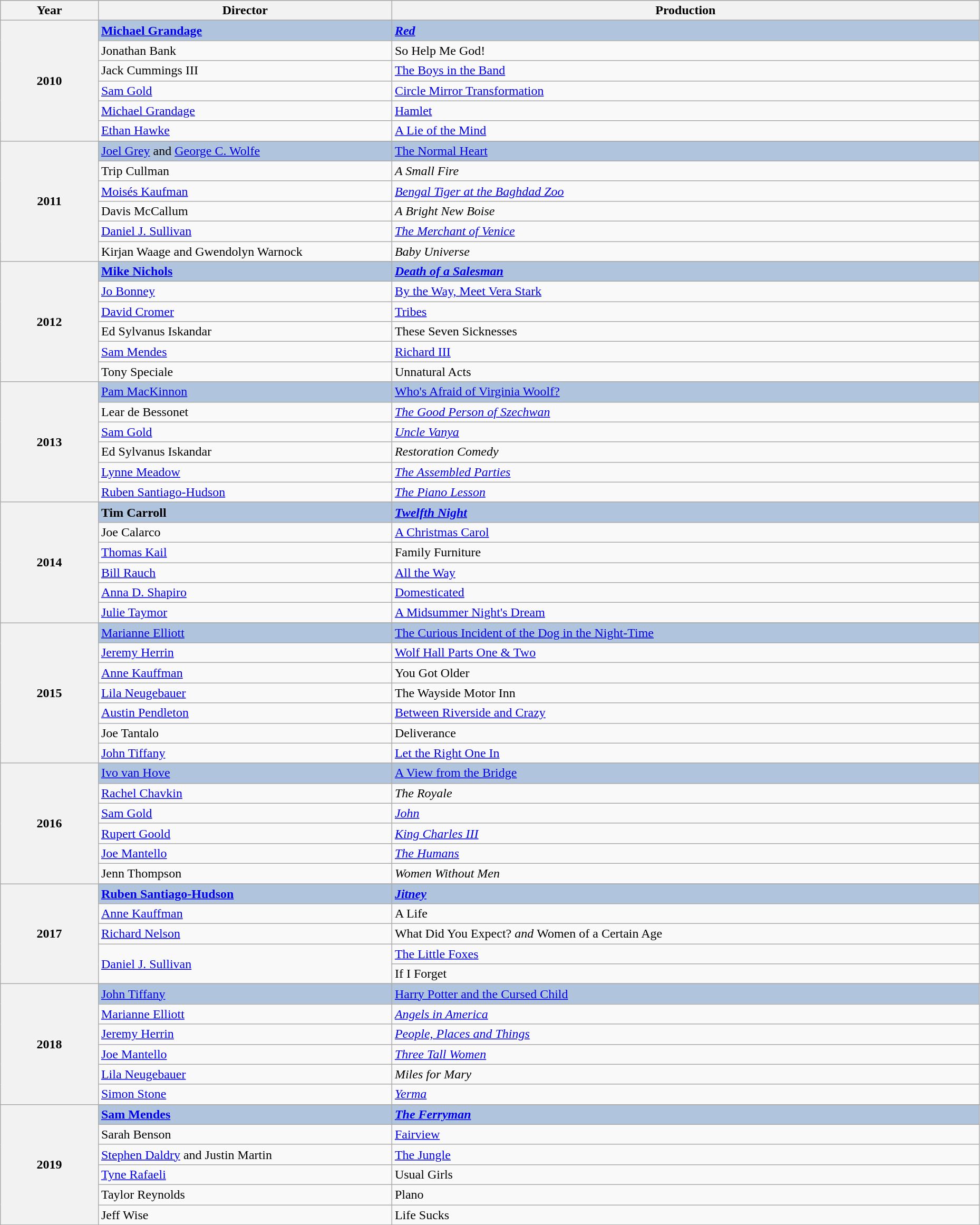<table class="wikitable" style="width:98%;">
<tr style="background:#bebebe;">
<th style="width:10%;">Year</th>
<th style="width:30%;">Director</th>
<th style="width:60%;">Production</th>
</tr>
<tr>
<th rowspan="7" align="center">2010</th>
</tr>
<tr style="background:#B0C4DE">
<td><strong><a href='#'>Michael Grandage</a></strong></td>
<td><strong><em><a href='#'>Red</a><em> <strong></td>
</tr>
<tr>
<td>Jonathan Bank</td>
<td></em>So Help Me God!<em></td>
</tr>
<tr>
<td>Jack Cummings III</td>
<td></em><a href='#'>The Boys in the Band</a><em></td>
</tr>
<tr>
<td><a href='#'>Sam Gold</a></td>
<td></em><a href='#'>Circle Mirror Transformation</a><em></td>
</tr>
<tr>
<td><a href='#'>Michael Grandage</a></td>
<td></em><a href='#'>Hamlet</a><em></td>
</tr>
<tr>
<td><a href='#'>Ethan Hawke</a></td>
<td></em><a href='#'>A Lie of the Mind</a><em></td>
</tr>
<tr>
<th rowspan="7" align="center">2011</th>
</tr>
<tr style="background:#B0C4DE">
<td></strong><a href='#'>Joel Grey</a> and <a href='#'>George C. Wolfe</a><strong></td>
<td></em></strong><a href='#'>The Normal Heart</a></em> </strong></td>
</tr>
<tr>
<td>Trip Cullman</td>
<td><em>A Small Fire</em></td>
</tr>
<tr>
<td><a href='#'>Moisés Kaufman</a></td>
<td><em><a href='#'>Bengal Tiger at the Baghdad Zoo</a></em></td>
</tr>
<tr>
<td>Davis McCallum</td>
<td><em>A Bright New Boise</em></td>
</tr>
<tr>
<td><a href='#'>Daniel J. Sullivan</a></td>
<td><em><a href='#'>The Merchant of Venice</a></em></td>
</tr>
<tr>
<td>Kirjan Waage and Gwendolyn Warnock</td>
<td><em>Baby Universe</em></td>
</tr>
<tr>
<th rowspan="7" align="center">2012</th>
</tr>
<tr style="background:#B0C4DE">
<td><strong><a href='#'>Mike Nichols</a></strong></td>
<td><strong><em><a href='#'>Death of a Salesman</a><em> <strong></td>
</tr>
<tr>
<td><a href='#'>Jo Bonney</a></td>
<td></em><a href='#'>By the Way, Meet Vera Stark</a><em></td>
</tr>
<tr>
<td><a href='#'>David Cromer</a></td>
<td></em><a href='#'>Tribes</a><em></td>
</tr>
<tr>
<td>Ed Sylvanus Iskandar</td>
<td></em>These Seven Sicknesses<em></td>
</tr>
<tr>
<td><a href='#'>Sam Mendes</a></td>
<td></em><a href='#'>Richard III</a><em></td>
</tr>
<tr>
<td>Tony Speciale</td>
<td></em>Unnatural Acts<em></td>
</tr>
<tr>
<th rowspan="7" align="center">2013</th>
</tr>
<tr style="background:#B0C4DE">
<td></strong><a href='#'>Pam MacKinnon</a><strong></td>
<td></em></strong><a href='#'>Who's Afraid of Virginia Woolf?</a></em> </strong></td>
</tr>
<tr>
<td>Lear de Bessonet</td>
<td><em><a href='#'>The Good Person of Szechwan</a></em></td>
</tr>
<tr>
<td><a href='#'>Sam Gold</a></td>
<td><em><a href='#'>Uncle Vanya</a></em></td>
</tr>
<tr>
<td>Ed Sylvanus Iskandar</td>
<td><em>Restoration Comedy</em></td>
</tr>
<tr>
<td><a href='#'>Lynne Meadow</a></td>
<td><em><a href='#'>The Assembled Parties</a></em></td>
</tr>
<tr>
<td><a href='#'>Ruben Santiago-Hudson</a></td>
<td><em><a href='#'>The Piano Lesson</a></em></td>
</tr>
<tr>
<th rowspan="7" align="center">2014</th>
</tr>
<tr style="background:#B0C4DE">
<td><strong>Tim Carroll</strong></td>
<td><strong><em><a href='#'>Twelfth Night</a><em> <strong></td>
</tr>
<tr>
<td>Joe Calarco</td>
<td></em><a href='#'>A Christmas Carol</a><em></td>
</tr>
<tr>
<td><a href='#'>Thomas Kail</a></td>
<td></em>Family Furniture<em></td>
</tr>
<tr>
<td><a href='#'>Bill Rauch</a></td>
<td></em><a href='#'>All the Way</a><em></td>
</tr>
<tr>
<td><a href='#'>Anna D. Shapiro</a></td>
<td></em><a href='#'>Domesticated</a><em></td>
</tr>
<tr>
<td><a href='#'>Julie Taymor</a></td>
<td></em><a href='#'>A Midsummer Night's Dream</a><em></td>
</tr>
<tr>
<th rowspan="8" align="center">2015</th>
</tr>
<tr style="background:#B0C4DE">
<td></strong><a href='#'>Marianne Elliott</a><strong></td>
<td></em></strong><a href='#'>The Curious Incident of the Dog in the Night-Time</a> <strong><em></td>
</tr>
<tr>
<td><a href='#'>Jeremy Herrin</a></td>
<td></em><a href='#'>Wolf Hall Parts One & Two</a><em></td>
</tr>
<tr>
<td><a href='#'>Anne Kauffman</a></td>
<td></em>You Got Older<em></td>
</tr>
<tr>
<td><a href='#'>Lila Neugebauer</a></td>
<td></em>The Wayside Motor Inn<em></td>
</tr>
<tr>
<td><a href='#'>Austin Pendleton</a></td>
<td></em><a href='#'>Between Riverside and Crazy</a><em></td>
</tr>
<tr>
<td>Joe Tantalo</td>
<td></em>Deliverance<em></td>
</tr>
<tr>
<td><a href='#'>John Tiffany</a></td>
<td></em><a href='#'>Let the Right One In</a><em></td>
</tr>
<tr>
<th rowspan="7" align="center">2016</th>
</tr>
<tr style="background:#B0C4DE">
<td></strong><a href='#'>Ivo van Hove</a><strong></td>
<td></em></strong><a href='#'>A View from the Bridge</a></em> </strong></td>
</tr>
<tr>
<td><a href='#'>Rachel Chavkin</a></td>
<td><em>The Royale</em></td>
</tr>
<tr>
<td><a href='#'>Sam Gold</a></td>
<td><em><a href='#'>John</a></em></td>
</tr>
<tr>
<td><a href='#'>Rupert Goold</a></td>
<td><em><a href='#'>King Charles III</a></em></td>
</tr>
<tr>
<td><a href='#'>Joe Mantello</a></td>
<td><em><a href='#'>The Humans</a></em></td>
</tr>
<tr>
<td>Jenn Thompson</td>
<td><em>Women Without Men</em></td>
</tr>
<tr>
<th rowspan="6">2017</th>
</tr>
<tr style="background:#B0C4DE">
<td><strong><a href='#'>Ruben Santiago-Hudson</a></strong></td>
<td><strong><em><a href='#'>Jitney</a><em> <strong></td>
</tr>
<tr>
<td><a href='#'>Anne Kauffman</a></td>
<td></em>A Life<em></td>
</tr>
<tr>
<td><a href='#'>Richard Nelson</a></td>
<td></em>What Did You Expect?<em> and </em>Women of a Certain Age<em></td>
</tr>
<tr>
<td rowspan="2"><a href='#'>Daniel J. Sullivan</a></td>
<td></em><a href='#'>The Little Foxes</a><em></td>
</tr>
<tr>
<td></em>If I Forget<em></td>
</tr>
<tr>
<th rowspan="7">2018</th>
</tr>
<tr style="background:#B0C4DE">
<td></strong><a href='#'>John Tiffany</a><strong></td>
<td></em></strong><a href='#'>Harry Potter and the Cursed Child</a></em> </strong></td>
</tr>
<tr>
<td><a href='#'>Marianne Elliott</a></td>
<td><em><a href='#'>Angels in America</a></em></td>
</tr>
<tr>
<td><a href='#'>Jeremy Herrin</a></td>
<td><em><a href='#'>People, Places and Things</a></em></td>
</tr>
<tr>
<td><a href='#'>Joe Mantello</a></td>
<td><em><a href='#'>Three Tall Women</a></em></td>
</tr>
<tr>
<td><a href='#'>Lila Neugebauer</a></td>
<td><em>Miles for Mary</em></td>
</tr>
<tr>
<td><a href='#'>Simon Stone</a></td>
<td><em><a href='#'>Yerma</a></em></td>
</tr>
<tr>
<th rowspan="7">2019</th>
</tr>
<tr style="background:#B0C4DE">
<td><strong><a href='#'>Sam Mendes</a></strong></td>
<td><strong><em><a href='#'>The Ferryman</a><em> <strong></td>
</tr>
<tr>
<td>Sarah Benson</td>
<td></em><a href='#'>Fairview</a><em></td>
</tr>
<tr>
<td><a href='#'>Stephen Daldry</a> and Justin Martin</td>
<td></em><a href='#'>The Jungle</a><em></td>
</tr>
<tr>
<td><a href='#'>Tyne Rafaeli</a></td>
<td></em>Usual Girls<em></td>
</tr>
<tr>
<td>Taylor Reynolds</td>
<td></em>Plano<em></td>
</tr>
<tr>
<td>Jeff Wise</td>
<td></em>Life Sucks<em></td>
</tr>
</table>
